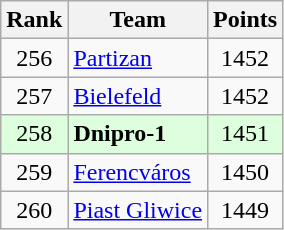<table class="wikitable" style="text-align: center;">
<tr>
<th>Rank</th>
<th>Team</th>
<th>Points</th>
</tr>
<tr>
<td>256</td>
<td align=left> <a href='#'>Partizan</a></td>
<td>1452</td>
</tr>
<tr>
<td>257</td>
<td align=left> <a href='#'>Bielefeld</a></td>
<td>1452</td>
</tr>
<tr bgcolor="#ddffdd">
<td>258</td>
<td align=left> <strong>Dnipro-1</strong></td>
<td>1451</td>
</tr>
<tr>
<td>259</td>
<td align=left> <a href='#'>Ferencváros</a></td>
<td>1450</td>
</tr>
<tr>
<td>260</td>
<td align=left> <a href='#'>Piast Gliwice</a></td>
<td>1449</td>
</tr>
</table>
